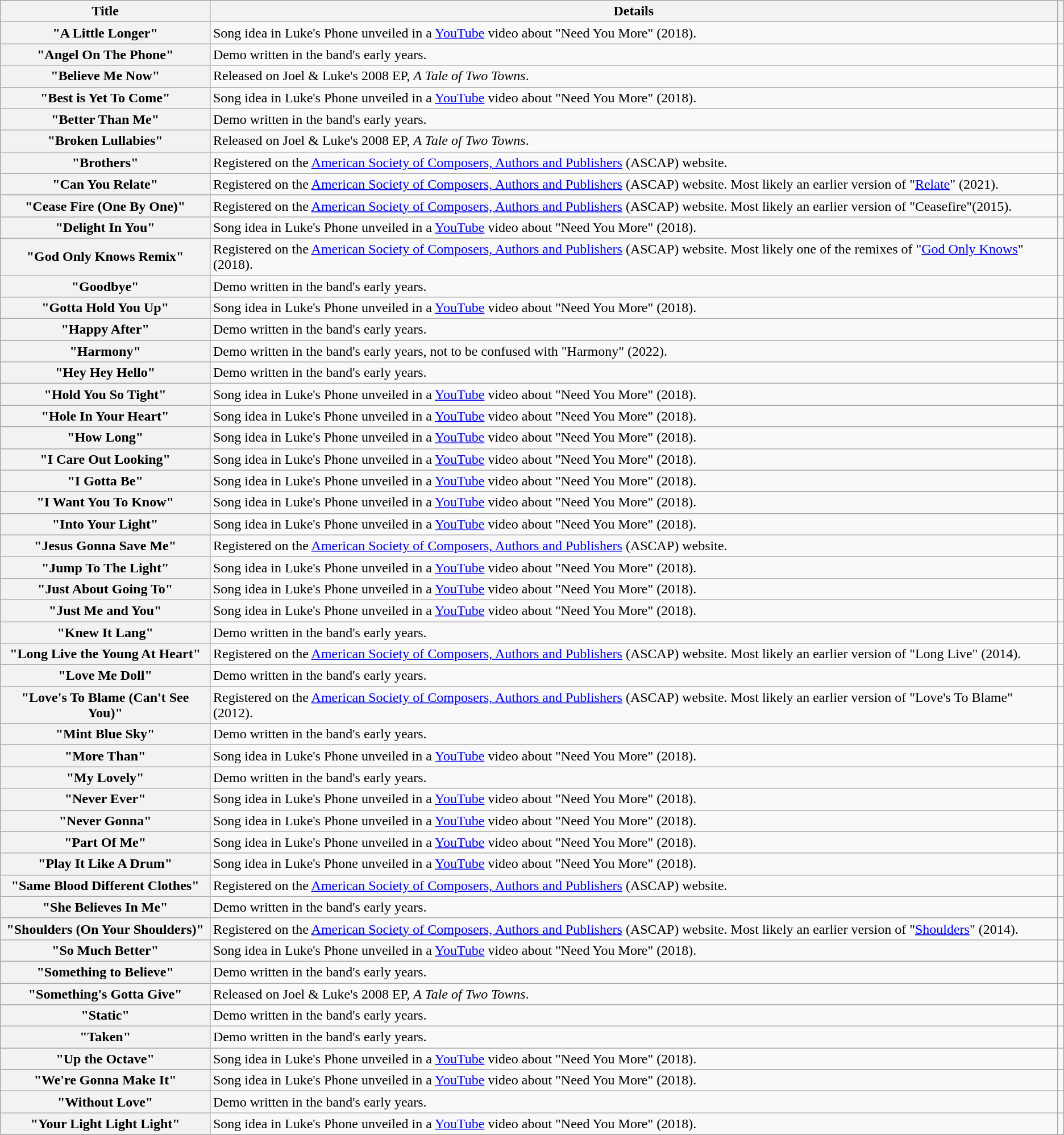<table class="wikitable sortable plainrowheaders">
<tr>
<th scope="col">Title</th>
<th scope="col">Details</th>
<th scope="col" class="unsortable"></th>
</tr>
<tr>
<th scope="row">"A Little Longer"</th>
<td style="text-align: left;">Song idea in Luke's Phone unveiled in a <a href='#'>YouTube</a> video about "Need You More" (2018).</td>
<td></td>
</tr>
<tr>
<th scope="row">"Angel On The Phone"</th>
<td style="text-align: left;">Demo written in the band's early years.</td>
<td></td>
</tr>
<tr>
<th scope="row">"Believe Me Now"</th>
<td style="text-align: left;">Released on Joel & Luke's 2008 EP, <em>A Tale of Two Towns</em>.</td>
<td></td>
</tr>
<tr>
<th scope="row">"Best is Yet To Come"</th>
<td style="text-align: left;">Song idea in Luke's Phone unveiled in a <a href='#'>YouTube</a> video about "Need You More" (2018).</td>
<td></td>
</tr>
<tr>
<th scope="row">"Better Than Me"</th>
<td style="text-align: left;">Demo written in the band's early years.</td>
<td></td>
</tr>
<tr>
<th scope="row">"Broken Lullabies"</th>
<td style="text-align: left;">Released on Joel & Luke's 2008 EP, <em>A Tale of Two Towns</em>.</td>
<td></td>
</tr>
<tr>
<th scope="row">"Brothers"</th>
<td style="text-align: left;">Registered on the <a href='#'>American Society of Composers, Authors and Publishers</a> (ASCAP) website.</td>
<td></td>
</tr>
<tr>
<th scope="row">"Can You Relate"</th>
<td style="text-align: left;">Registered on the <a href='#'>American Society of Composers, Authors and Publishers</a> (ASCAP) website. Most likely an earlier version of "<a href='#'>Relate</a>" (2021).</td>
<td></td>
</tr>
<tr>
<th scope="row">"Cease Fire (One By One)"</th>
<td style="text-align: left;">Registered on the <a href='#'>American Society of Composers, Authors and Publishers</a> (ASCAP) website. Most likely an earlier version of "Ceasefire"(2015).</td>
<td></td>
</tr>
<tr>
<th scope="row">"Delight In You"</th>
<td style="text-align: left;">Song idea in Luke's Phone unveiled in a <a href='#'>YouTube</a> video about "Need You More" (2018).</td>
<td></td>
</tr>
<tr>
<th scope="row">"God Only Knows Remix"</th>
<td style="text-align: left;">Registered on the <a href='#'>American Society of Composers, Authors and Publishers</a> (ASCAP) website. Most likely one of the remixes of "<a href='#'>God Only Knows</a>" (2018).</td>
<td></td>
</tr>
<tr>
<th scope="row">"Goodbye"</th>
<td style="text-align: left;">Demo written in the band's early years.</td>
<td></td>
</tr>
<tr>
<th scope="row">"Gotta Hold You Up"</th>
<td style="text-align: left;">Song idea in Luke's Phone unveiled in a <a href='#'>YouTube</a> video about "Need You More" (2018).</td>
<td></td>
</tr>
<tr>
<th scope="row">"Happy After"</th>
<td style="text-align: left;">Demo written in the band's early years.</td>
<td></td>
</tr>
<tr>
<th scope="row">"Harmony"</th>
<td style="text-align: left;">Demo written in the band's early years, not to be confused with "Harmony" (2022).</td>
<td></td>
</tr>
<tr>
<th scope="row">"Hey Hey Hello"</th>
<td style="text-align: left;">Demo written in the band's early years.</td>
<td></td>
</tr>
<tr>
<th scope="row">"Hold You So Tight"</th>
<td style="text-align: left;">Song idea in Luke's Phone unveiled in a <a href='#'>YouTube</a> video about "Need You More" (2018).</td>
<td></td>
</tr>
<tr>
<th scope="row">"Hole In Your Heart"</th>
<td style="text-align: left;">Song idea in Luke's Phone unveiled in a <a href='#'>YouTube</a> video about "Need You More" (2018).</td>
<td></td>
</tr>
<tr>
<th scope="row">"How Long"</th>
<td style="text-align: left;">Song idea in Luke's Phone unveiled in a <a href='#'>YouTube</a> video about "Need You More" (2018).</td>
<td></td>
</tr>
<tr>
<th scope="row">"I Care Out Looking"</th>
<td style="text-align: left;">Song idea in Luke's Phone unveiled in a <a href='#'>YouTube</a> video about "Need You More" (2018).</td>
<td></td>
</tr>
<tr>
<th scope="row">"I Gotta Be"</th>
<td style="text-align: left;">Song idea in Luke's Phone unveiled in a <a href='#'>YouTube</a> video about "Need You More" (2018).</td>
<td></td>
</tr>
<tr>
<th scope="row">"I Want You To Know"</th>
<td style="text-align: left;">Song idea in Luke's Phone unveiled in a <a href='#'>YouTube</a> video about "Need You More" (2018).</td>
<td></td>
</tr>
<tr>
<th scope="row">"Into Your Light"</th>
<td style="text-align: left;">Song idea in Luke's Phone unveiled in a <a href='#'>YouTube</a> video about "Need You More" (2018).</td>
<td></td>
</tr>
<tr>
<th scope="row">"Jesus Gonna Save Me"</th>
<td style="text-align: left;">Registered on the <a href='#'>American Society of Composers, Authors and Publishers</a> (ASCAP) website.</td>
<td></td>
</tr>
<tr>
<th scope="row">"Jump To The Light"</th>
<td style="text-align: left;">Song idea in Luke's Phone unveiled in a <a href='#'>YouTube</a> video about "Need You More" (2018).</td>
<td></td>
</tr>
<tr>
<th scope="row">"Just About Going To"</th>
<td style="text-align: left;">Song idea in Luke's Phone unveiled in a <a href='#'>YouTube</a> video about "Need You More" (2018).</td>
<td></td>
</tr>
<tr>
<th scope="row">"Just Me and You"</th>
<td style="text-align: left;">Song idea in Luke's Phone unveiled in a <a href='#'>YouTube</a> video about "Need You More" (2018).</td>
<td></td>
</tr>
<tr>
<th scope="row">"Knew It Lang"</th>
<td style="text-align: left;">Demo written in the band's early years.</td>
<td></td>
</tr>
<tr>
<th scope="row">"Long Live the Young At Heart"</th>
<td style="text-align: left;">Registered on the <a href='#'>American Society of Composers, Authors and Publishers</a> (ASCAP) website. Most likely an earlier version of "Long Live" (2014).</td>
<td></td>
</tr>
<tr>
<th scope="row">"Love Me Doll"</th>
<td style="text-align: left;">Demo written in the band's early years.</td>
<td></td>
</tr>
<tr>
<th scope="row">"Love's To Blame (Can't See You)"</th>
<td style="text-align: left;">Registered on the <a href='#'>American Society of Composers, Authors and Publishers</a> (ASCAP) website. Most likely an earlier version of "Love's To Blame" (2012).</td>
<td></td>
</tr>
<tr>
<th scope="row">"Mint Blue Sky"</th>
<td style="text-align: left;">Demo written in the band's early years.</td>
<td></td>
</tr>
<tr>
<th scope="row">"More Than"</th>
<td style="text-align: left;">Song idea in Luke's Phone unveiled in a <a href='#'>YouTube</a> video about "Need You More" (2018).</td>
<td></td>
</tr>
<tr>
<th scope="row">"My Lovely"</th>
<td style="text-align: left;">Demo written in the band's early years.</td>
<td></td>
</tr>
<tr>
<th scope="row">"Never Ever"</th>
<td style="text-align: left;">Song idea in Luke's Phone unveiled in a <a href='#'>YouTube</a> video about "Need You More" (2018).</td>
<td></td>
</tr>
<tr>
<th scope="row">"Never Gonna"</th>
<td style="text-align: left;">Song idea in Luke's Phone unveiled in a <a href='#'>YouTube</a> video about "Need You More" (2018).</td>
<td></td>
</tr>
<tr>
<th scope="row">"Part Of Me"</th>
<td style="text-align: left;">Song idea in Luke's Phone unveiled in a <a href='#'>YouTube</a> video about "Need You More" (2018).</td>
<td></td>
</tr>
<tr>
<th scope="row">"Play It Like A Drum"</th>
<td style="text-align: left;">Song idea in Luke's Phone unveiled in a <a href='#'>YouTube</a> video about "Need You More" (2018).</td>
<td></td>
</tr>
<tr>
<th scope="row">"Same Blood Different Clothes"</th>
<td style="text-align: left;">Registered on the <a href='#'>American Society of Composers, Authors and Publishers</a> (ASCAP) website.</td>
<td></td>
</tr>
<tr>
<th scope="row">"She Believes In Me"</th>
<td style="text-align: left;">Demo written in the band's early years.</td>
<td></td>
</tr>
<tr>
<th scope="row">"Shoulders (On Your Shoulders)"</th>
<td style="text-align: left;">Registered on the <a href='#'>American Society of Composers, Authors and Publishers</a> (ASCAP) website. Most likely an earlier version of "<a href='#'>Shoulders</a>" (2014).</td>
<td></td>
</tr>
<tr>
<th scope="row">"So Much Better"</th>
<td style="text-align: left;">Song idea in Luke's Phone unveiled in a <a href='#'>YouTube</a> video about "Need You More" (2018).</td>
<td></td>
</tr>
<tr>
<th scope="row">"Something to Believe"</th>
<td style="text-align: left;">Demo written in the band's early years.</td>
<td></td>
</tr>
<tr>
<th scope="row">"Something's Gotta Give"</th>
<td style="text-align: left;">Released on Joel & Luke's 2008 EP, <em>A Tale of Two Towns</em>.</td>
<td></td>
</tr>
<tr>
<th scope="row">"Static"</th>
<td style="text-align: left;">Demo written in the band's early years.</td>
<td></td>
</tr>
<tr>
<th scope="row">"Taken"</th>
<td style="text-align: left;">Demo written in the band's early years.</td>
<td></td>
</tr>
<tr>
<th scope="row">"Up the Octave"</th>
<td style="text-align: left;">Song idea in Luke's Phone unveiled in a <a href='#'>YouTube</a> video about "Need You More" (2018).</td>
<td></td>
</tr>
<tr>
<th scope="row">"We're Gonna Make It"</th>
<td style="text-align: left;">Song idea in Luke's Phone unveiled in a <a href='#'>YouTube</a> video about "Need You More" (2018).</td>
<td></td>
</tr>
<tr>
<th scope="row">"Without Love"</th>
<td style="text-align: left;">Demo written in the band's early years.</td>
<td></td>
</tr>
<tr>
<th scope="row">"Your Light Light Light"</th>
<td style="text-align: left;">Song idea in Luke's Phone unveiled in a <a href='#'>YouTube</a> video about "Need You More" (2018).</td>
<td></td>
</tr>
<tr>
</tr>
</table>
